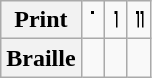<table class="wikitable" style="text-align:center">
<tr>
<th>Print</th>
<td>་</td>
<td>།</td>
<td>༎</td>
</tr>
<tr>
<th>Braille</th>
<td></td>
<td></td>
<td></td>
</tr>
</table>
